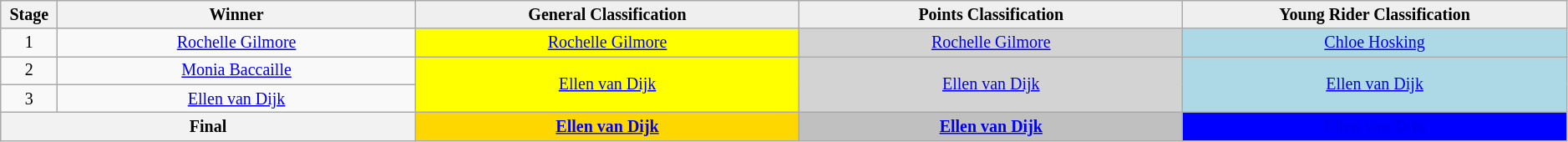<table class="wikitable" style="text-align: center; font-size:smaller;">
<tr style="background-color: #efefef;">
<th width="1%">Stage</th>
<th width="14%">Winner</th>
<th style="background:#EFEFEF;" width="15%">General Classification<br></th>
<th style="background:#EFEFEF;" width="15%">Points Classification<br></th>
<th style="background:#EFEFEF"  width="15%">Young Rider Classification<br></th>
</tr>
<tr>
<td>1</td>
<td><a href='#'>Rochelle Gilmore</a></td>
<td style="background:yellow;" rowspan="1"><a href='#'>Rochelle Gilmore</a></td>
<td style="background:lightgrey;" rowspan="1"><a href='#'>Rochelle Gilmore</a></td>
<td style="background:lightblue;" rowspan="1"><a href='#'>Chloe Hosking</a></td>
</tr>
<tr>
<td>2</td>
<td><a href='#'>Monia Baccaille</a></td>
<td style="background:yellow;" rowspan="2"><a href='#'>Ellen van Dijk</a></td>
<td style="background:lightgrey;" rowspan="2"><a href='#'>Ellen van Dijk</a></td>
<td style="background:lightblue;" rowspan="2"><a href='#'>Ellen van Dijk</a></td>
</tr>
<tr>
<td>3</td>
<td><a href='#'>Ellen van Dijk</a></td>
</tr>
<tr>
<th colspan=2><strong>Final</strong></th>
<th style="background:gold;"><a href='#'>Ellen van Dijk</a></th>
<th style="background:silver;"><a href='#'>Ellen van Dijk</a></th>
<th style="background:blue;"><a href='#'><span>Ellen van Dijk</span></a></th>
</tr>
</table>
